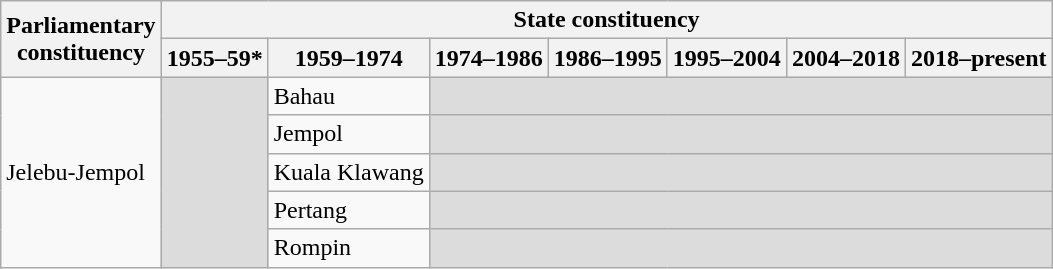<table class="wikitable">
<tr>
<th rowspan="2">Parliamentary<br>constituency</th>
<th colspan="7">State constituency</th>
</tr>
<tr>
<th>1955–59*</th>
<th>1959–1974</th>
<th>1974–1986</th>
<th>1986–1995</th>
<th>1995–2004</th>
<th>2004–2018</th>
<th>2018–present</th>
</tr>
<tr>
<td rowspan="5">Jelebu-Jempol</td>
<td rowspan="5" bgcolor="dcdcdc"></td>
<td>Bahau</td>
<td colspan="5" bgcolor="dcdcdc"></td>
</tr>
<tr>
<td>Jempol</td>
<td colspan="5" bgcolor="dcdcdc"></td>
</tr>
<tr>
<td>Kuala Klawang</td>
<td colspan="5" bgcolor="dcdcdc"></td>
</tr>
<tr>
<td>Pertang</td>
<td colspan="5" bgcolor="dcdcdc"></td>
</tr>
<tr>
<td>Rompin</td>
<td colspan="5" bgcolor="dcdcdc"></td>
</tr>
</table>
